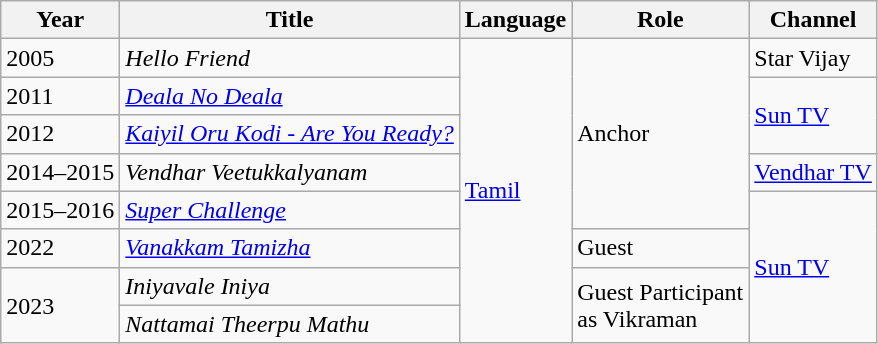<table class="wikitable sortable">
<tr>
<th>Year</th>
<th>Title</th>
<th>Language</th>
<th>Role</th>
<th>Channel</th>
</tr>
<tr>
<td>2005</td>
<td><em>Hello Friend</em></td>
<td rowspan="8"><a href='#'>Tamil</a></td>
<td rowspan="5">Anchor</td>
<td>Star Vijay</td>
</tr>
<tr>
<td>2011</td>
<td><em><a href='#'>Deala No Deala</a></em></td>
<td rowspan="2"><a href='#'>Sun TV</a></td>
</tr>
<tr>
<td>2012</td>
<td><em><a href='#'>Kaiyil Oru Kodi - Are You Ready?</a></em></td>
</tr>
<tr>
<td>2014–2015</td>
<td><em>Vendhar Veetukkalyanam</em></td>
<td><a href='#'>Vendhar TV</a></td>
</tr>
<tr>
<td>2015–2016</td>
<td><em><a href='#'>Super Challenge</a></em></td>
<td rowspan="4"><a href='#'>Sun TV</a></td>
</tr>
<tr>
<td>2022</td>
<td><em><a href='#'>Vanakkam Tamizha</a></em></td>
<td>Guest</td>
</tr>
<tr>
<td rowspan="3">2023</td>
<td><em>Iniyavale Iniya</em></td>
<td rowspan="2">Guest Participant<br>as Vikraman</td>
</tr>
<tr>
<td><em>Nattamai Theerpu Mathu</em></td>
</tr>
</table>
